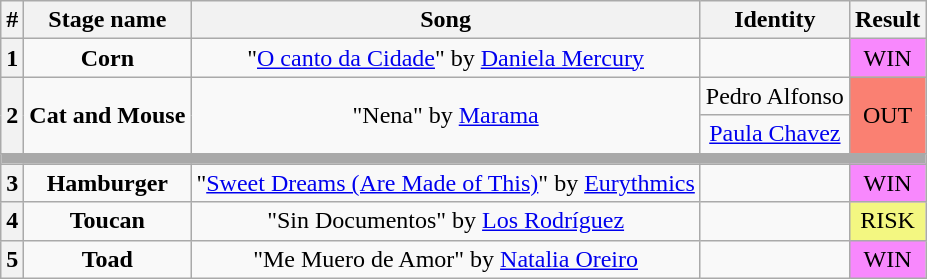<table class="wikitable plainrowheaders" style="text-align: center;">
<tr>
<th>#</th>
<th>Stage name</th>
<th>Song</th>
<th>Identity</th>
<th>Result</th>
</tr>
<tr>
<th>1</th>
<td><strong>Corn</strong></td>
<td>"<a href='#'>O canto da Cidade</a>" by <a href='#'>Daniela Mercury</a></td>
<td></td>
<td bgcolor="#F888FD">WIN</td>
</tr>
<tr>
<th rowspan="2">2</th>
<td rowspan="2"><strong>Cat and Mouse</strong></td>
<td rowspan="2">"Nena" by <a href='#'>Marama</a></td>
<td>Pedro Alfonso</td>
<td rowspan="2" bgcolor="salmon">OUT</td>
</tr>
<tr>
<td><a href='#'>Paula Chavez</a></td>
</tr>
<tr>
<td colspan="5" style="background:darkgray"></td>
</tr>
<tr>
<th>3</th>
<td><strong>Hamburger</strong></td>
<td>"<a href='#'>Sweet Dreams (Are Made of This)</a>" by <a href='#'>Eurythmics</a></td>
<td></td>
<td bgcolor="#F888FD">WIN</td>
</tr>
<tr>
<th>4</th>
<td><strong>Toucan</strong></td>
<td>"Sin Documentos" by <a href='#'>Los Rodríguez</a></td>
<td></td>
<td bgcolor="#F3F781">RISK</td>
</tr>
<tr>
<th>5</th>
<td><strong>Toad</strong></td>
<td>"Me Muero de Amor" by <a href='#'>Natalia Oreiro</a></td>
<td></td>
<td bgcolor="#F888FD">WIN</td>
</tr>
</table>
